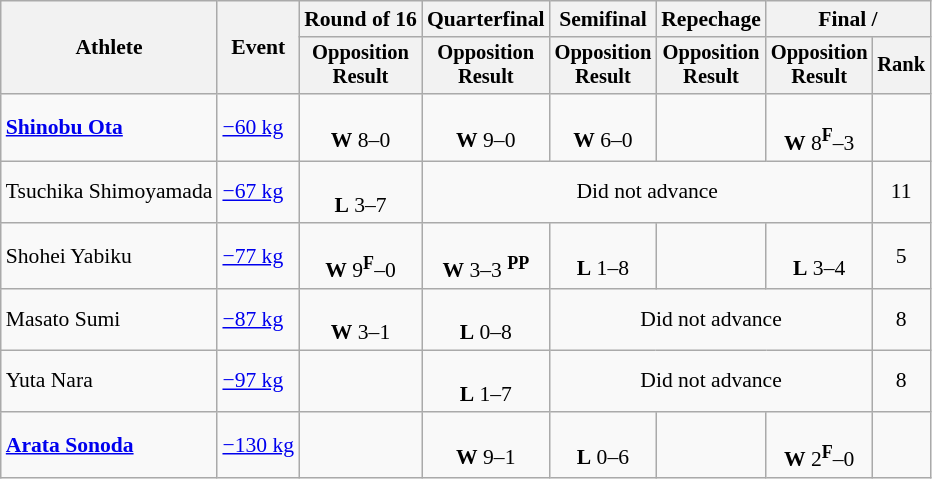<table class=wikitable style=font-size:90%;text-align:center>
<tr>
<th rowspan=2>Athlete</th>
<th rowspan=2>Event</th>
<th>Round of 16</th>
<th>Quarterfinal</th>
<th>Semifinal</th>
<th>Repechage</th>
<th colspan=2>Final / </th>
</tr>
<tr style="font-size: 95%">
<th>Opposition<br>Result</th>
<th>Opposition<br>Result</th>
<th>Opposition<br>Result</th>
<th>Opposition<br>Result</th>
<th>Opposition<br>Result</th>
<th>Rank</th>
</tr>
<tr>
<td style="text-align:left"><strong><a href='#'>Shinobu Ota</a></strong></td>
<td style="text-align:left"><a href='#'>−60 kg</a></td>
<td><br><strong>W</strong> 8–0</td>
<td><br><strong>W</strong> 9–0</td>
<td><br><strong>W</strong> 6–0</td>
<td></td>
<td><br><strong>W</strong> 8<sup><strong>F</strong></sup>–3</td>
<td></td>
</tr>
<tr>
<td style="text-align:left">Tsuchika Shimoyamada</td>
<td style="text-align:left"><a href='#'>−67 kg</a></td>
<td><br><strong>L</strong> 3–7</td>
<td colspan=4>Did not advance</td>
<td>11</td>
</tr>
<tr>
<td style="text-align:left">Shohei Yabiku</td>
<td style="text-align:left"><a href='#'>−77 kg</a></td>
<td><br><strong>W</strong> 9<sup><strong>F</strong></sup>–0</td>
<td><br><strong>W</strong> 3–3 <sup><strong>PP</strong></sup></td>
<td><br><strong>L</strong> 1–8</td>
<td></td>
<td><br><strong>L</strong> 3–4</td>
<td>5</td>
</tr>
<tr>
<td style="text-align:left">Masato Sumi</td>
<td style="text-align:left"><a href='#'>−87 kg</a></td>
<td><br><strong>W</strong> 3–1</td>
<td><br><strong>L</strong> 0–8</td>
<td colspan=3>Did not advance</td>
<td>8</td>
</tr>
<tr>
<td style="text-align:left">Yuta Nara</td>
<td style="text-align:left"><a href='#'>−97 kg</a></td>
<td></td>
<td><br><strong>L</strong> 1–7</td>
<td colspan=3>Did not advance</td>
<td>8</td>
</tr>
<tr>
<td style="text-align:left"><strong><a href='#'>Arata Sonoda</a></strong></td>
<td style="text-align:left"><a href='#'>−130 kg</a></td>
<td></td>
<td><br><strong>W</strong> 9–1</td>
<td><br><strong>L</strong> 0–6</td>
<td></td>
<td><br><strong>W</strong> 2<sup><strong>F</strong></sup>–0</td>
<td></td>
</tr>
</table>
